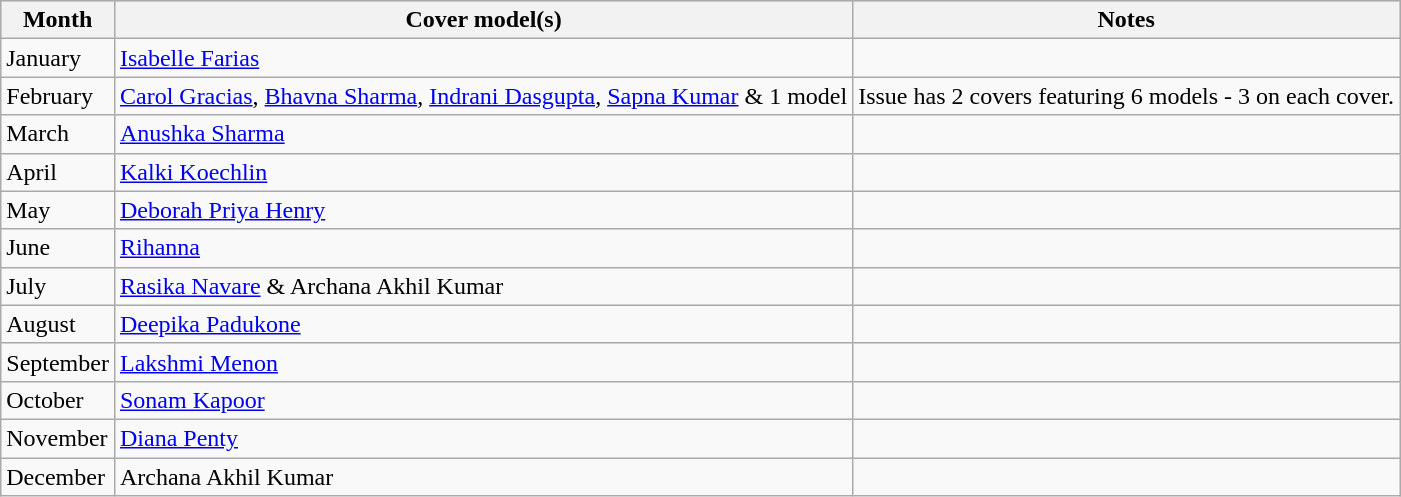<table class="wikitable">
<tr style="background:#ccc; text-align:center;">
<th>Month</th>
<th>Cover model(s)</th>
<th>Notes</th>
</tr>
<tr>
<td>January</td>
<td><a href='#'>Isabelle Farias</a></td>
<td></td>
</tr>
<tr>
<td>February</td>
<td><a href='#'>Carol Gracias</a>,  <a href='#'>Bhavna Sharma</a>,  <a href='#'>Indrani Dasgupta</a>,  <a href='#'>Sapna Kumar</a> & 1 model</td>
<td>Issue has 2 covers featuring 6 models - 3 on each cover.</td>
</tr>
<tr>
<td>March</td>
<td><a href='#'>Anushka Sharma</a></td>
<td></td>
</tr>
<tr>
<td>April</td>
<td><a href='#'>Kalki Koechlin</a></td>
<td></td>
</tr>
<tr>
<td>May</td>
<td><a href='#'>Deborah Priya Henry</a></td>
<td></td>
</tr>
<tr>
<td>June</td>
<td><a href='#'>Rihanna</a></td>
<td></td>
</tr>
<tr>
<td>July</td>
<td><a href='#'>Rasika Navare</a> &  Archana Akhil Kumar</td>
<td></td>
</tr>
<tr>
<td>August</td>
<td><a href='#'>Deepika Padukone</a></td>
<td></td>
</tr>
<tr>
<td>September</td>
<td><a href='#'>Lakshmi Menon</a></td>
<td></td>
</tr>
<tr>
<td>October</td>
<td><a href='#'>Sonam Kapoor</a></td>
<td></td>
</tr>
<tr>
<td>November</td>
<td><a href='#'>Diana Penty</a></td>
<td></td>
</tr>
<tr>
<td>December</td>
<td>Archana Akhil Kumar</td>
<td></td>
</tr>
</table>
